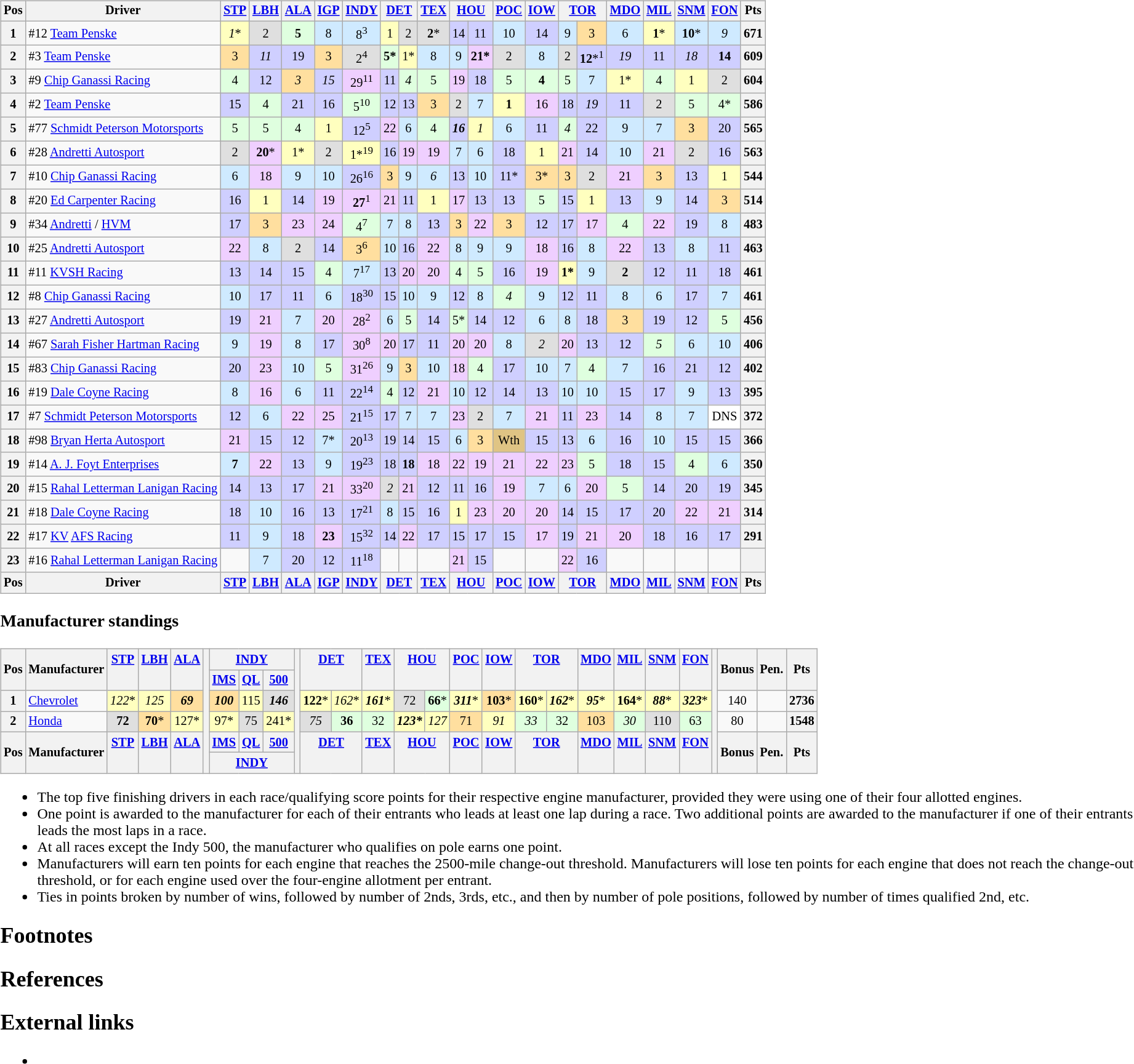<table>
<tr>
<td valign="top"><br><table class="wikitable" style="font-size: 85%; text-align:center">
<tr valign=top>
<th valign="middle">Pos</th>
<th valign="middle">Driver</th>
<th><a href='#'>STP</a><br></th>
<th><a href='#'>LBH</a><br></th>
<th><a href='#'>ALA</a><br></th>
<th><a href='#'>IGP</a></th>
<th><a href='#'>INDY</a></th>
<th colspan="2"><a href='#'>DET</a><br></th>
<th><a href='#'>TEX</a><br></th>
<th colspan="2"><a href='#'>HOU</a><br></th>
<th><a href='#'>POC</a><br></th>
<th><a href='#'>IOW</a><br></th>
<th colspan="2"><a href='#'>TOR</a><br></th>
<th><a href='#'>MDO</a><br></th>
<th><a href='#'>MIL</a><br></th>
<th><a href='#'>SNM</a><br></th>
<th><a href='#'>FON</a><br></th>
<th valign="middle">Pts</th>
</tr>
<tr>
<th>1</th>
<td align="left">#12 <a href='#'>Team Penske</a></td>
<td style="background:#FFFFBF;"><em>1</em>*</td>
<td style="background:#DFDFDF;">2</td>
<td style="background:#DFFFDF;"><strong>5</strong></td>
<td style="background:#CFEAFF;">8</td>
<td style="background:#CFEAFF;">8<sup>3</sup></td>
<td style="background:#FFFFBF;">1</td>
<td style="background:#DFDFDF;">2</td>
<td style="background:#DFDFDF;"><strong>2</strong>*</td>
<td style="background:#CFCFFF;">14</td>
<td style="background:#CFCFFF;">11</td>
<td style="background:#CFEAFF;">10</td>
<td style="background:#CFCFFF;">14</td>
<td style="background:#CFEAFF;">9</td>
<td style="background:#FFDF9F;">3</td>
<td style="background:#CFEAFF;">6</td>
<td style="background:#FFFFBF;"><strong>1</strong>*</td>
<td style="background:#CFEAFF;"><strong>10</strong>*</td>
<td style="background:#CFEAFF;"><em>9</em></td>
<th>671</th>
</tr>
<tr>
<th>2</th>
<td align="left">#3 <a href='#'>Team Penske</a></td>
<td style="background:#FFDF9F;">3</td>
<td style="background:#CFCFFF;"><em>11</em></td>
<td style="background:#CFCFFF;">19</td>
<td style="background:#FFDF9F;">3</td>
<td style="background:#DFDFDF;">2<sup>4</sup></td>
<td style="background:#DFFFDF;"><strong>5*</strong></td>
<td style="background:#FFFFBF;">1*</td>
<td style="background:#CFEAFF;">8</td>
<td style="background:#CFEAFF;">9</td>
<td style="background:#EFCFFF;"><strong>21*</strong></td>
<td style="background:#DFDFDF;">2</td>
<td style="background:#CFEAFF;">8</td>
<td style="background:#DFDFDF;">2</td>
<td style="background:#CFCFFF;"><strong>12</strong>*<sup>1</sup></td>
<td style="background:#CFCFFF;"><em>19</em></td>
<td style="background:#CFCFFF;">11</td>
<td style="background:#CFCFFF;"><em>18</em></td>
<td style="background:#CFCFFF;"><strong>14</strong></td>
<th>609</th>
</tr>
<tr>
<th>3</th>
<td align="left">#9 <a href='#'>Chip Ganassi Racing</a></td>
<td style="background:#DFFFDF;">4</td>
<td style="background:#CFCFFF;">12</td>
<td style="background:#FFDF9F;"><em>3</em></td>
<td style="background:#CFCFFF;"><em>15</em></td>
<td style="background:#EFCFFF;">29<sup>11</sup></td>
<td style="background:#CFCFFF;">11</td>
<td style="background:#DFFFDF;"><em>4</em></td>
<td style="background:#DFFFDF;">5</td>
<td style="background:#EFCFFF;">19</td>
<td style="background:#CFCFFF;">18</td>
<td style="background:#DFFFDF;">5</td>
<td style="background:#DFFFDF;"><strong>4</strong></td>
<td style="background:#DFFFDF;">5</td>
<td style="background:#CFEAFF;">7</td>
<td style="background:#FFFFBF;">1*</td>
<td style="background:#DFFFDF;">4</td>
<td style="background:#FFFFBF;">1</td>
<td style="background:#DFDFDF;">2</td>
<th>604</th>
</tr>
<tr>
<th>4</th>
<td align="left">#2 <a href='#'>Team Penske</a></td>
<td style="background:#CFCFFF;">15</td>
<td style="background:#DFFFDF;">4</td>
<td style="background:#CFCFFF;">21</td>
<td style="background:#CFCFFF;">16</td>
<td style="background:#DFFFDF;">5<sup>10</sup></td>
<td style="background:#CFCFFF;">12</td>
<td style="background:#CFCFFF;">13</td>
<td style="background:#FFDF9F;">3</td>
<td style="background:#DFDFDF;">2</td>
<td style="background:#CFEAFF;">7</td>
<td style="background:#FFFFBF;"><strong>1</strong></td>
<td style="background:#EFCFFF;">16</td>
<td style="background:#CFCFFF;">18</td>
<td style="background:#CFCFFF;"><em>19</em></td>
<td style="background:#CFCFFF;">11</td>
<td style="background:#DFDFDF;">2</td>
<td style="background:#DFFFDF;">5</td>
<td style="background:#DFFFDF;">4*</td>
<th>586</th>
</tr>
<tr>
<th>5</th>
<td align="left">#77 <a href='#'>Schmidt Peterson Motorsports</a></td>
<td style="background:#DFFFDF;">5</td>
<td style="background:#DFFFDF;">5</td>
<td style="background:#DFFFDF;">4</td>
<td style="background:#FFFFBF;">1</td>
<td style="background:#CFCFFF;">12<sup>5</sup></td>
<td style="background:#EFCFFF;">22</td>
<td style="background:#CFEAFF;">6</td>
<td style="background:#DFFFDF;">4</td>
<td style="background:#CFCFFF;"><strong><em>16</em></strong></td>
<td style="background:#FFFFBF;"><em>1</em></td>
<td style="background:#CFEAFF;">6</td>
<td style="background:#CFCFFF;">11</td>
<td style="background:#DFFFDF;"><em>4</em></td>
<td style="background:#CFCFFF;">22</td>
<td style="background:#CFEAFF;">9</td>
<td style="background:#CFEAFF;">7</td>
<td style="background:#FFDF9F;">3</td>
<td style="background:#CFCFFF;">20</td>
<th>565</th>
</tr>
<tr>
<th>6</th>
<td align="left">#28 <a href='#'>Andretti Autosport</a></td>
<td style="background:#DFDFDF;">2</td>
<td style="background:#EFCFFF;"><strong>20</strong>*</td>
<td style="background:#FFFFBF;">1*</td>
<td style="background:#DFDFDF;">2</td>
<td style="background:#FFFFBF;">1*<sup>19</sup></td>
<td style="background:#CFCFFF;">16</td>
<td style="background:#EFCFFF;">19</td>
<td style="background:#EFCFFF;">19</td>
<td style="background:#CFEAFF;">7</td>
<td style="background:#CFEAFF;">6</td>
<td style="background:#CFCFFF;">18</td>
<td style="background:#FFFFBF;">1</td>
<td style="background:#EFCFFF;">21</td>
<td style="background:#CFCFFF;">14</td>
<td style="background:#CFEAFF;">10</td>
<td style="background:#EFCFFF;">21</td>
<td style="background:#DFDFDF;">2</td>
<td style="background:#CFCFFF;">16</td>
<th>563</th>
</tr>
<tr>
<th>7</th>
<td align="left">#10 <a href='#'>Chip Ganassi Racing</a></td>
<td style="background:#CFEAFF;">6</td>
<td style="background:#EFCFFF;">18</td>
<td style="background:#CFEAFF;">9</td>
<td style="background:#CFEAFF;">10</td>
<td style="background:#CFCFFF;">26<sup>16</sup></td>
<td style="background:#FFDF9F;">3</td>
<td style="background:#CFEAFF;">9</td>
<td style="background:#CFEAFF;"><em>6</em></td>
<td style="background:#CFCFFF;">13</td>
<td style="background:#CFEAFF;">10</td>
<td style="background:#CFCFFF;">11*</td>
<td style="background:#FFDF9F;">3*</td>
<td style="background:#FFDF9F;">3</td>
<td style="background:#DFDFDF;">2</td>
<td style="background:#EFCFFF;">21</td>
<td style="background:#FFDF9F;">3</td>
<td style="background:#CFCFFF;">13</td>
<td style="background:#FFFFBF;">1</td>
<th>544</th>
</tr>
<tr>
<th>8</th>
<td align="left">#20 <a href='#'>Ed Carpenter Racing</a></td>
<td style="background:#CFCFFF;">16</td>
<td style="background:#FFFFBF;">1</td>
<td style="background:#CFCFFF;">14</td>
<td style="background:#EFCFFF;">19</td>
<td style="background:#EFCFFF;"><strong>27</strong><sup>1</sup></td>
<td style="background:#EFCFFF;">21</td>
<td style="background:#CFCFFF;">11</td>
<td style="background:#FFFFBF;">1</td>
<td style="background:#EFCFFF;">17</td>
<td style="background:#CFCFFF;">13</td>
<td style="background:#CFCFFF;">13</td>
<td style="background:#DFFFDF;">5</td>
<td style="background:#CFCFFF;">15</td>
<td style="background:#FFFFBF;">1</td>
<td style="background:#CFCFFF;">13</td>
<td style="background:#CFEAFF;">9</td>
<td style="background:#CFCFFF;">14</td>
<td style="background:#FFDF9F;">3</td>
<th>514</th>
</tr>
<tr>
<th>9</th>
<td align="left">#34 <a href='#'>Andretti</a> / <a href='#'>HVM</a></td>
<td style="background:#CFCFFF;">17</td>
<td style="background:#FFDF9F;">3</td>
<td style="background:#EFCFFF;">23</td>
<td style="background:#EFCFFF;">24</td>
<td style="background:#DFFFDF;">4<sup>7</sup></td>
<td style="background:#CFEAFF;">7</td>
<td style="background:#CFEAFF;">8</td>
<td style="background:#CFCFFF;">13</td>
<td style="background:#FFDF9F;">3</td>
<td style="background:#EFCFFF;">22</td>
<td style="background:#FFDF9F;">3</td>
<td style="background:#CFCFFF;">12</td>
<td style="background:#CFCFFF;">17</td>
<td style="background:#EFCFFF;">17</td>
<td style="background:#DFFFDF;">4</td>
<td style="background:#EFCFFF;">22</td>
<td style="background:#CFCFFF;">19</td>
<td style="background:#CFEAFF;">8</td>
<th>483</th>
</tr>
<tr>
<th>10</th>
<td align="left">#25 <a href='#'>Andretti Autosport</a></td>
<td style="background:#EFCFFF;">22</td>
<td style="background:#CFEAFF;">8</td>
<td style="background:#DFDFDF;">2</td>
<td style="background:#CFCFFF;">14</td>
<td style="background:#FFDF9F;">3<sup>6</sup></td>
<td style="background:#CFEAFF;">10</td>
<td style="background:#CFCFFF;">16</td>
<td style="background:#EFCFFF;">22</td>
<td style="background:#CFEAFF;">8</td>
<td style="background:#CFEAFF;">9</td>
<td style="background:#CFEAFF;">9</td>
<td style="background:#EFCFFF;">18</td>
<td style="background:#CFCFFF;">16</td>
<td style="background:#CFEAFF;">8</td>
<td style="background:#EFCFFF;">22</td>
<td style="background:#CFCFFF;">13</td>
<td style="background:#CFEAFF;">8</td>
<td style="background:#CFCFFF;">11</td>
<th>463</th>
</tr>
<tr>
<th>11</th>
<td align="left">#11 <a href='#'>KVSH Racing</a></td>
<td style="background:#CFCFFF;">13</td>
<td style="background:#CFCFFF;">14</td>
<td style="background:#CFCFFF;">15</td>
<td style="background:#DFFFDF;">4</td>
<td style="background:#CFEAFF;">7<sup>17</sup></td>
<td style="background:#CFCFFF;">13</td>
<td style="background:#EFCFFF;">20</td>
<td style="background:#EFCFFF;">20</td>
<td style="background:#DFFFDF;">4</td>
<td style="background:#DFFFDF;">5</td>
<td style="background:#CFCFFF;">16</td>
<td style="background:#EFCFFF;">19</td>
<td style="background:#FFFFBF;"><strong>1*</strong></td>
<td style="background:#CFEAFF;">9</td>
<td style="background:#DFDFDF;"><strong>2</strong></td>
<td style="background:#CFCFFF;">12</td>
<td style="background:#CFCFFF;">11</td>
<td style="background:#CFCFFF;">18</td>
<th>461</th>
</tr>
<tr>
<th>12</th>
<td align="left">#8 <a href='#'>Chip Ganassi Racing</a></td>
<td style="background:#CFEAFF;">10</td>
<td style="background:#CFCFFF;">17</td>
<td style="background:#CFCFFF;">11</td>
<td style="background:#CFEAFF;">6</td>
<td style="background:#CFCFFF;">18<sup>30</sup></td>
<td style="background:#CFCFFF;">15</td>
<td style="background:#CFEAFF;">10</td>
<td style="background:#CFEAFF;">9</td>
<td style="background:#CFCFFF;">12</td>
<td style="background:#CFEAFF;">8</td>
<td style="background:#DFFFDF;"><em>4</em></td>
<td style="background:#CFEAFF;">9</td>
<td style="background:#CFCFFF;">12</td>
<td style="background:#CFCFFF;">11</td>
<td style="background:#CFEAFF;">8</td>
<td style="background:#CFEAFF;">6</td>
<td style="background:#CFCFFF;">17</td>
<td style="background:#CFEAFF;">7</td>
<th>461</th>
</tr>
<tr>
<th>13</th>
<td align="left">#27 <a href='#'>Andretti Autosport</a></td>
<td style="background:#CFCFFF;">19</td>
<td style="background:#EFCFFF;">21</td>
<td style="background:#CFEAFF;">7</td>
<td style="background:#EFCFFF;">20</td>
<td style="background:#EFCFFF;">28<sup>2</sup></td>
<td style="background:#CFEAFF;">6</td>
<td style="background:#DFFFDF;">5</td>
<td style="background:#CFCFFF;">14</td>
<td style="background:#DFFFDF;">5*</td>
<td style="background:#CFCFFF;">14</td>
<td style="background:#CFCFFF;">12</td>
<td style="background:#CFEAFF;">6</td>
<td style="background:#CFEAFF;">8</td>
<td style="background:#CFCFFF;">18</td>
<td style="background:#FFDF9F;">3</td>
<td style="background:#CFCFFF;">19</td>
<td style="background:#CFCFFF;">12</td>
<td style="background:#DFFFDF;">5</td>
<th>456</th>
</tr>
<tr>
<th>14</th>
<td align="left">#67 <a href='#'>Sarah Fisher Hartman Racing</a></td>
<td style="background:#CFEAFF;">9</td>
<td style="background:#EFCFFF;">19</td>
<td style="background:#CFEAFF;">8</td>
<td style="background:#CFCFFF;">17</td>
<td style="background:#EFCFFF;">30<sup>8</sup></td>
<td style="background:#EFCFFF;">20</td>
<td style="background:#CFCFFF;">17</td>
<td style="background:#CFCFFF;">11</td>
<td style="background:#EFCFFF;">20</td>
<td style="background:#EFCFFF;">20</td>
<td style="background:#CFEAFF;">8</td>
<td style="background:#DFDFDF;"><em>2</em></td>
<td style="background:#EFCFFF;">20</td>
<td style="background:#CFCFFF;">13</td>
<td style="background:#CFCFFF;">12</td>
<td style="background:#DFFFDF;"><em>5</em></td>
<td style="background:#CFEAFF;">6</td>
<td style="background:#CFEAFF;">10</td>
<th>406</th>
</tr>
<tr>
<th>15</th>
<td align="left">#83 <a href='#'>Chip Ganassi Racing</a></td>
<td style="background:#CFCFFF;">20</td>
<td style="background:#EFCFFF;">23</td>
<td style="background:#CFEAFF;">10</td>
<td style="background:#DFFFDF;">5</td>
<td style="background:#EFCFFF;">31<sup>26</sup></td>
<td style="background:#CFEAFF;">9</td>
<td style="background:#FFDF9F;">3</td>
<td style="background:#CFEAFF;">10</td>
<td style="background:#EFCFFF;">18</td>
<td style="background:#DFFFDF;">4</td>
<td style="background:#CFCFFF;">17</td>
<td style="background:#CFEAFF;">10</td>
<td style="background:#CFEAFF;">7</td>
<td style="background:#DFFFDF;">4</td>
<td style="background:#CFEAFF;">7</td>
<td style="background:#CFCFFF;">16</td>
<td style="background:#CFCFFF;">21</td>
<td style="background:#CFCFFF;">12</td>
<th>402</th>
</tr>
<tr>
<th>16</th>
<td align="left">#19 <a href='#'>Dale Coyne Racing</a></td>
<td style="background:#CFEAFF;">8</td>
<td style="background:#EFCFFF;">16</td>
<td style="background:#CFEAFF;">6</td>
<td style="background:#CFCFFF;">11</td>
<td style="background:#CFCFFF;">22<sup>14</sup></td>
<td style="background:#DFFFDF;">4</td>
<td style="background:#CFCFFF;">12</td>
<td style="background:#EFCFFF;">21</td>
<td style="background:#CFEAFF;">10</td>
<td style="background:#CFCFFF;">12</td>
<td style="background:#CFCFFF;">14</td>
<td style="background:#CFCFFF;">13</td>
<td style="background:#CFEAFF;">10</td>
<td style="background:#CFEAFF;">10</td>
<td style="background:#CFCFFF;">15</td>
<td style="background:#CFCFFF;">17</td>
<td style="background:#CFEAFF;">9</td>
<td style="background:#CFCFFF;">13</td>
<th>395</th>
</tr>
<tr>
<th>17</th>
<td align="left">#7 <a href='#'>Schmidt Peterson Motorsports</a></td>
<td style="background:#CFCFFF;">12</td>
<td style="background:#CFEAFF;">6</td>
<td style="background:#EFCFFF;">22</td>
<td style="background:#EFCFFF;">25</td>
<td style="background:#CFCFFF;">21<sup>15</sup></td>
<td style="background:#CFCFFF;">17</td>
<td style="background:#CFEAFF;">7</td>
<td style="background:#CFEAFF;">7</td>
<td style="background:#EFCFFF;">23</td>
<td style="background:#DFDFDF;">2</td>
<td style="background:#CFEAFF;">7</td>
<td style="background:#EFCFFF;">21</td>
<td style="background:#CFCFFF;">11</td>
<td style="background:#EFCFFF;">23</td>
<td style="background:#CFCFFF;">14</td>
<td style="background:#CFEAFF;">8</td>
<td style="background:#CFEAFF;">7</td>
<td style="background:#FFFFFF;">DNS</td>
<th>372</th>
</tr>
<tr>
<th>18</th>
<td align="left">#98 <a href='#'>Bryan Herta Autosport</a></td>
<td style="background:#EFCFFF;">21</td>
<td style="background:#CFCFFF;">15</td>
<td style="background:#CFCFFF;">12</td>
<td style="background:#CFEAFF;">7*</td>
<td style="background:#CFCFFF;">20<sup>13</sup></td>
<td style="background:#CFCFFF;">19</td>
<td style="background:#CFCFFF;">14</td>
<td style="background:#CFCFFF;">15</td>
<td style="background:#CFEAFF;">6</td>
<td style="background:#FFDF9F;">3</td>
<td style="background:#DFC484;" align="center">Wth</td>
<td style="background:#CFCFFF;">15</td>
<td style="background:#CFCFFF;">13</td>
<td style="background:#CFEAFF;">6</td>
<td style="background:#CFCFFF;">16</td>
<td style="background:#CFEAFF;">10</td>
<td style="background:#CFCFFF;">15</td>
<td style="background:#CFCFFF;">15</td>
<th>366</th>
</tr>
<tr>
<th>19</th>
<td align="left">#14 <a href='#'>A. J. Foyt Enterprises</a></td>
<td style="background:#CFEAFF;"><strong>7</strong></td>
<td style="background:#EFCFFF;">22</td>
<td style="background:#CFCFFF;">13</td>
<td style="background:#CFEAFF;">9</td>
<td style="background:#CFCFFF;">19<sup>23</sup></td>
<td style="background:#CFCFFF;">18</td>
<td style="background:#CFCFFF;"><strong>18</strong></td>
<td style="background:#EFCFFF;">18</td>
<td style="background:#EFCFFF;">22</td>
<td style="background:#EFCFFF;">19</td>
<td style="background:#EFCFFF;">21</td>
<td style="background:#EFCFFF;">22</td>
<td style="background:#EFCFFF;">23</td>
<td style="background:#DFFFDF;">5</td>
<td style="background:#CFCFFF;">18</td>
<td style="background:#CFCFFF;">15</td>
<td style="background:#DFFFDF;">4</td>
<td style="background:#CFEAFF;">6</td>
<th>350</th>
</tr>
<tr>
<th>20</th>
<td align="left">#15 <a href='#'>Rahal Letterman Lanigan Racing</a></td>
<td style="background:#CFCFFF;">14</td>
<td style="background:#CFCFFF;">13</td>
<td style="background:#CFCFFF;">17</td>
<td style="background:#EFCFFF;">21</td>
<td style="background:#EFCFFF;">33<sup>20</sup></td>
<td style="background:#DFDFDF;"><em>2</em></td>
<td style="background:#EFCFFF;">21</td>
<td style="background:#CFCFFF;">12</td>
<td style="background:#CFCFFF;">11</td>
<td style="background:#CFCFFF;">16</td>
<td style="background:#EFCFFF;">19</td>
<td style="background:#CFEAFF;">7</td>
<td style="background:#CFEAFF;">6</td>
<td style="background:#EFCFFF;">20</td>
<td style="background:#DFFFDF;">5</td>
<td style="background:#CFCFFF;">14</td>
<td style="background:#CFCFFF;">20</td>
<td style="background:#CFCFFF;">19</td>
<th>345</th>
</tr>
<tr>
<th>21</th>
<td align="left">#18 <a href='#'>Dale Coyne Racing</a></td>
<td style="background:#CFCFFF;">18</td>
<td style="background:#CFEAFF;">10</td>
<td style="background:#CFCFFF;">16</td>
<td style="background:#CFCFFF;">13</td>
<td style="background:#CFCFFF;">17<sup>21</sup></td>
<td style="background:#CFEAFF;">8</td>
<td style="background:#CFCFFF;">15</td>
<td style="background:#CFCFFF;">16</td>
<td style="background:#FFFFBF;">1</td>
<td style="background:#EFCFFF;">23</td>
<td style="background:#EFCFFF;">20</td>
<td style="background:#EFCFFF;">20</td>
<td style="background:#CFCFFF;">14</td>
<td style="background:#CFCFFF;">15</td>
<td style="background:#CFCFFF;">17</td>
<td style="background:#CFCFFF;">20</td>
<td style="background:#EFCFFF;">22</td>
<td style="background:#EFCFFF;">21</td>
<th>314</th>
</tr>
<tr>
<th>22</th>
<td align="left">#17 <a href='#'>KV</a> <a href='#'>AFS Racing</a></td>
<td style="background:#CFCFFF;">11</td>
<td style="background:#CFEAFF;">9</td>
<td style="background:#CFCFFF;">18</td>
<td style="background:#EFCFFF;"><strong>23</strong></td>
<td style="background:#CFCFFF;">15<sup>32</sup></td>
<td style="background:#CFCFFF;">14</td>
<td style="background:#EFCFFF;">22</td>
<td style="background:#CFCFFF;">17</td>
<td style="background:#CFCFFF;">15</td>
<td style="background:#CFCFFF;">17</td>
<td style="background:#CFCFFF;">15</td>
<td style="background:#EFCFFF;">17</td>
<td style="background:#CFCFFF;">19</td>
<td style="background:#EFCFFF;">21</td>
<td style="background:#EFCFFF;">20</td>
<td style="background:#CFCFFF;">18</td>
<td style="background:#CFCFFF;">16</td>
<td style="background:#CFCFFF;">17</td>
<th>291</th>
</tr>
<tr>
<th>23</th>
<td align="left">#16 <a href='#'>Rahal Letterman Lanigan Racing</a></td>
<td></td>
<td style="background:#CFEAFF;">7</td>
<td style="background:#CFCFFF;">20</td>
<td style="background:#CFCFFF;">12</td>
<td style="background:#CFCFFF;">11<sup>18</sup></td>
<td></td>
<td></td>
<td></td>
<td style="background:#EFCFFF;">21</td>
<td style="background:#CFCFFF;">15</td>
<td></td>
<td></td>
<td style="background:#EFCFFF;">22</td>
<td style="background:#CFCFFF;">16</td>
<td></td>
<td></td>
<td></td>
<td></td>
<th></th>
</tr>
<tr valign="top">
<th valign="middle">Pos</th>
<th valign="middle">Driver</th>
<th><a href='#'>STP</a><br></th>
<th><a href='#'>LBH</a><br></th>
<th><a href='#'>ALA</a><br></th>
<th><a href='#'>IGP</a></th>
<th><a href='#'>INDY</a></th>
<th colspan="2"><a href='#'>DET</a><br></th>
<th><a href='#'>TEX</a><br></th>
<th colspan="2"><a href='#'>HOU</a><br></th>
<th><a href='#'>POC</a><br></th>
<th><a href='#'>IOW</a><br></th>
<th colspan="2"><a href='#'>TOR</a><br></th>
<th><a href='#'>MDO</a><br></th>
<th><a href='#'>MIL</a><br></th>
<th><a href='#'>SNM</a><br></th>
<th><a href='#'>FON</a><br></th>
<th valign="middle">Pts</th>
</tr>
</table>
<h3>Manufacturer standings</h3><table class="wikitable" style="font-size: 85%; text-align:center">
<tr valign=top>
<th valign=middle rowspan=2>Pos</th>
<th valign=middle rowspan=2>Manufacturer</th>
<th rowspan=2><a href='#'>STP</a><br></th>
<th rowspan=2><a href='#'>LBH</a><br></th>
<th rowspan=2><a href='#'>ALA</a><br></th>
<th rowspan=6></th>
<th colspan=3><a href='#'>INDY</a></th>
<th rowspan=6></th>
<th rowspan=2 colspan=2><a href='#'>DET</a><br></th>
<th rowspan=2><a href='#'>TEX</a><br></th>
<th rowspan=2 colspan=2><a href='#'>HOU</a><br></th>
<th rowspan=2><a href='#'>POC</a><br></th>
<th rowspan=2><a href='#'>IOW</a><br></th>
<th rowspan=2 colspan=2><a href='#'>TOR</a><br></th>
<th rowspan=2><a href='#'>MDO</a><br></th>
<th rowspan=2><a href='#'>MIL</a><br></th>
<th rowspan=2><a href='#'>SNM</a><br></th>
<th rowspan=2><a href='#'>FON</a><br></th>
<th rowspan=6></th>
<th valign=middle rowspan=2>Bonus</th>
<th valign=middle rowspan=2>Pen.</th>
<th rowspan=2 valign="middle">Pts</th>
</tr>
<tr>
<th><a href='#'>IMS</a></th>
<th><a href='#'>QL</a></th>
<th><a href='#'>500</a></th>
</tr>
<tr>
<th>1</th>
<td align="left"><a href='#'>Chevrolet</a></td>
<td style="background:#FFFFBF;"><em>122</em>*</td>
<td style="background:#FFFFBF;"><em>125</em></td>
<td style="background:#FFDF9F;"><strong><em>69</em></strong></td>
<td style="background:#FFDF9F;"><strong><em>100</em></strong></td>
<td style="background:#FFFFBF;">115</td>
<td style="background:#DFDFDF;"><strong><em>146</em></strong></td>
<td style="background:#FFFFBF;"><strong>122</strong>*</td>
<td style="background:#FFFFBF;"><em>162</em>*</td>
<td style="background:#FFFFBF;"><strong><em>161</em></strong>*</td>
<td style="background:#DFDFDF;">72</td>
<td style="background:#DFFFDF;"><strong>66</strong>*</td>
<td style="background:#FFFFBF;"><strong><em>311</em></strong>*</td>
<td style="background:#FFDF9F;"><strong>103</strong>*</td>
<td style="background:#FFFFBF;"><strong>160</strong>*</td>
<td style="background:#FFFFBF;"><strong><em>162</em></strong>*</td>
<td style="background:#FFFFBF;"><strong><em>95</em></strong>*</td>
<td style="background:#FFFFBF;"><strong>164</strong>*</td>
<td style="background:#FFFFBF;"><strong><em>88</em></strong>*</td>
<td style="background:#FFFFBF;"><strong><em>323</em></strong>*</td>
<td>140</td>
<td></td>
<th>2736</th>
</tr>
<tr>
<th>2</th>
<td align="left"><a href='#'>Honda</a></td>
<td style="background:#DFDFDF;"><strong>72</strong></td>
<td style="background:#FFDF9F;"><strong>70</strong>*</td>
<td style="background:#FFFFBF;">127*</td>
<td style="background:#FFFFBF;">97*</td>
<td style="background:#DFDFDF;">75</td>
<td style="background:#FFFFBF;">241*</td>
<td style="background:#DFDFDF;"><em>75</em></td>
<td style="background:#DFFFDF;"><strong>36</strong></td>
<td style="background:#DFFFDF;">32</td>
<td style="background:#FFFFBF;"><strong><em>123*</em></strong></td>
<td style="background:#FFFFBF;"><em>127</em></td>
<td style="background:#FFDF9F;">71</td>
<td style="background:#FFFFBF;"><em>91</em></td>
<td style="background:#DFFFDF;"><em>33</em></td>
<td style="background:#DFFFDF;">32</td>
<td style="background:#FFDF9F;">103</td>
<td style="background:#DFFFDF;"><em>30</em></td>
<td style="background:#DFDFDF;">110</td>
<td style="background:#DFFFDF;">63</td>
<td>80</td>
<td></td>
<th>1548</th>
</tr>
<tr valign=top>
<th valign=middle rowspan=2>Pos</th>
<th valign=middle rowspan=2>Manufacturer</th>
<th rowspan=2><a href='#'>STP</a><br></th>
<th rowspan=2><a href='#'>LBH</a><br></th>
<th rowspan=2><a href='#'>ALA</a><br></th>
<th><a href='#'>IMS</a></th>
<th><a href='#'>QL</a></th>
<th><a href='#'>500</a></th>
<th rowspan=2 colspan=2><a href='#'>DET</a><br></th>
<th rowspan=2><a href='#'>TEX</a><br></th>
<th rowspan=2 colspan=2><a href='#'>HOU</a><br></th>
<th rowspan=2><a href='#'>POC</a><br></th>
<th rowspan=2><a href='#'>IOW</a><br></th>
<th rowspan=2 colspan=2><a href='#'>TOR</a><br></th>
<th rowspan=2><a href='#'>MDO</a><br></th>
<th rowspan=2><a href='#'>MIL</a><br></th>
<th rowspan=2><a href='#'>SNM</a><br></th>
<th rowspan=2><a href='#'>FON</a><br></th>
<th valign=middle rowspan=2>Bonus</th>
<th valign=middle rowspan=2>Pen.</th>
<th rowspan=2 valign="middle">Pts</th>
</tr>
<tr>
<th colspan="3"><a href='#'>INDY</a></th>
</tr>
</table>
<ul><li>The top five finishing drivers in each race/qualifying score points for their respective engine manufacturer, provided they were using one of their four allotted engines.</li><li>One point is awarded to the manufacturer for each of their entrants who leads at least one lap during a race. Two additional points are awarded to the manufacturer if one of their entrants leads the most laps in a race.</li><li>At all races except the Indy 500, the manufacturer who qualifies on pole earns one point.</li><li>Manufacturers will earn ten points for each engine that reaches the 2500-mile change-out threshold. Manufacturers will lose ten points for each engine that does not reach the change-out threshold, or for each engine used over the four-engine allotment per entrant.</li><li>Ties in points broken by number of wins, followed by number of 2nds, 3rds, etc., and then by number of pole positions, followed by number of times qualified 2nd, etc.</li></ul><h2>Footnotes</h2>
<h2>References</h2><h2>External links</h2><ul><li></li></ul>



</td>
</tr>
</table>
